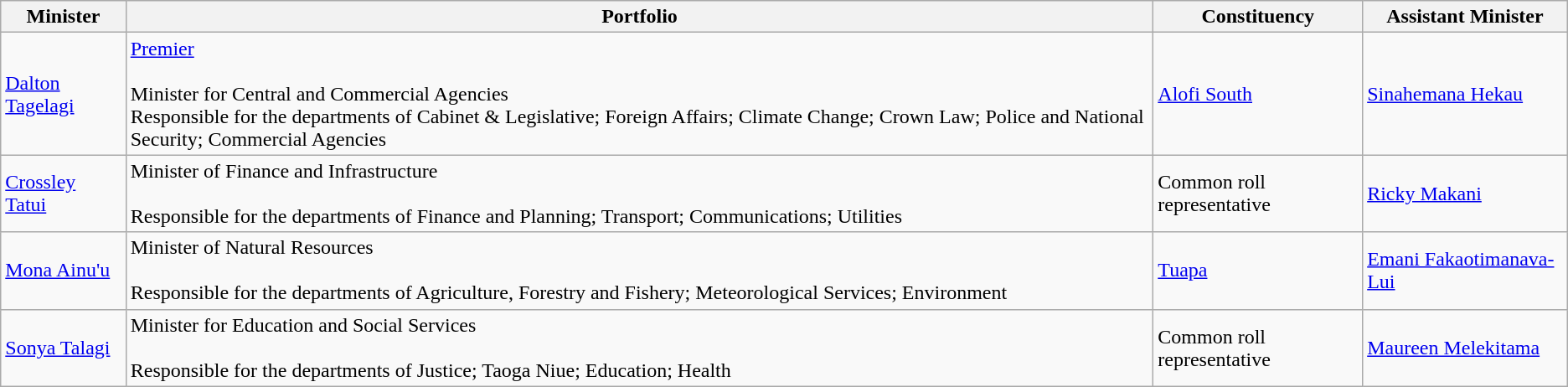<table class="wikitable">
<tr>
<th>Minister</th>
<th>Portfolio</th>
<th>Constituency</th>
<th>Assistant Minister</th>
</tr>
<tr>
<td><a href='#'>Dalton Tagelagi</a></td>
<td><a href='#'>Premier</a><br><br>Minister for Central and Commercial Agencies<br>
Responsible for the departments of Cabinet & Legislative; Foreign Affairs; Climate Change; Crown Law; Police and National Security; Commercial Agencies</td>
<td><a href='#'>Alofi South</a></td>
<td><a href='#'>Sinahemana Hekau</a></td>
</tr>
<tr>
<td><a href='#'>Crossley Tatui</a></td>
<td>Minister of Finance and Infrastructure<br><br>Responsible for the departments of Finance and Planning; Transport; Communications; Utilities</td>
<td>Common roll representative</td>
<td><a href='#'>Ricky Makani</a></td>
</tr>
<tr>
<td><a href='#'>Mona Ainu'u</a></td>
<td>Minister of Natural Resources<br><br>Responsible for the departments of Agriculture, Forestry and Fishery; Meteorological Services; Environment</td>
<td><a href='#'>Tuapa</a></td>
<td><a href='#'>Emani Fakaotimanava-Lui</a></td>
</tr>
<tr>
<td><a href='#'>Sonya Talagi</a></td>
<td>Minister for Education and Social Services<br><br>Responsible for the departments of Justice; Taoga Niue; Education; Health</td>
<td>Common roll representative</td>
<td><a href='#'>Maureen Melekitama</a></td>
</tr>
</table>
